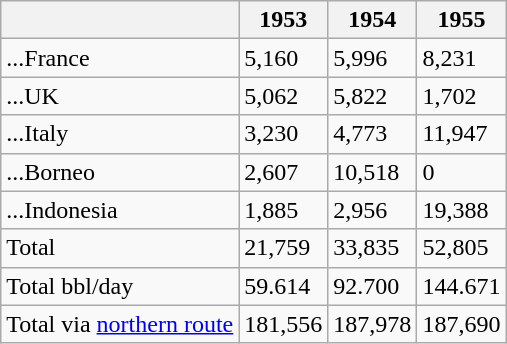<table class="wikitable defaultright col1left">
<tr>
<th></th>
<th>1953</th>
<th>1954</th>
<th>1955</th>
</tr>
<tr>
<td>...France</td>
<td>5,160</td>
<td>5,996</td>
<td>8,231</td>
</tr>
<tr>
<td>...UK</td>
<td>5,062</td>
<td>5,822</td>
<td>1,702</td>
</tr>
<tr>
<td>...Italy</td>
<td>3,230</td>
<td>4,773</td>
<td>11,947</td>
</tr>
<tr>
<td>...Borneo</td>
<td>2,607</td>
<td>10,518</td>
<td>0</td>
</tr>
<tr>
<td>...Indonesia</td>
<td>1,885</td>
<td>2,956</td>
<td>19,388</td>
</tr>
<tr>
<td>Total</td>
<td>21,759</td>
<td>33,835</td>
<td>52,805</td>
</tr>
<tr>
<td>Total bbl/day</td>
<td>59.614</td>
<td>92.700</td>
<td>144.671</td>
</tr>
<tr>
<td>Total via <a href='#'>northern route</a></td>
<td>181,556</td>
<td>187,978</td>
<td>187,690</td>
</tr>
</table>
